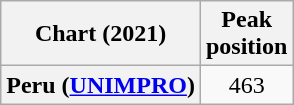<table class="wikitable sortable plainrowheaders" style="text-align:center">
<tr>
<th scope="col">Chart (2021)</th>
<th scope="col">Peak<br>position</th>
</tr>
<tr>
<th scope="row">Peru (<a href='#'>UNIMPRO</a>)</th>
<td>463</td>
</tr>
</table>
